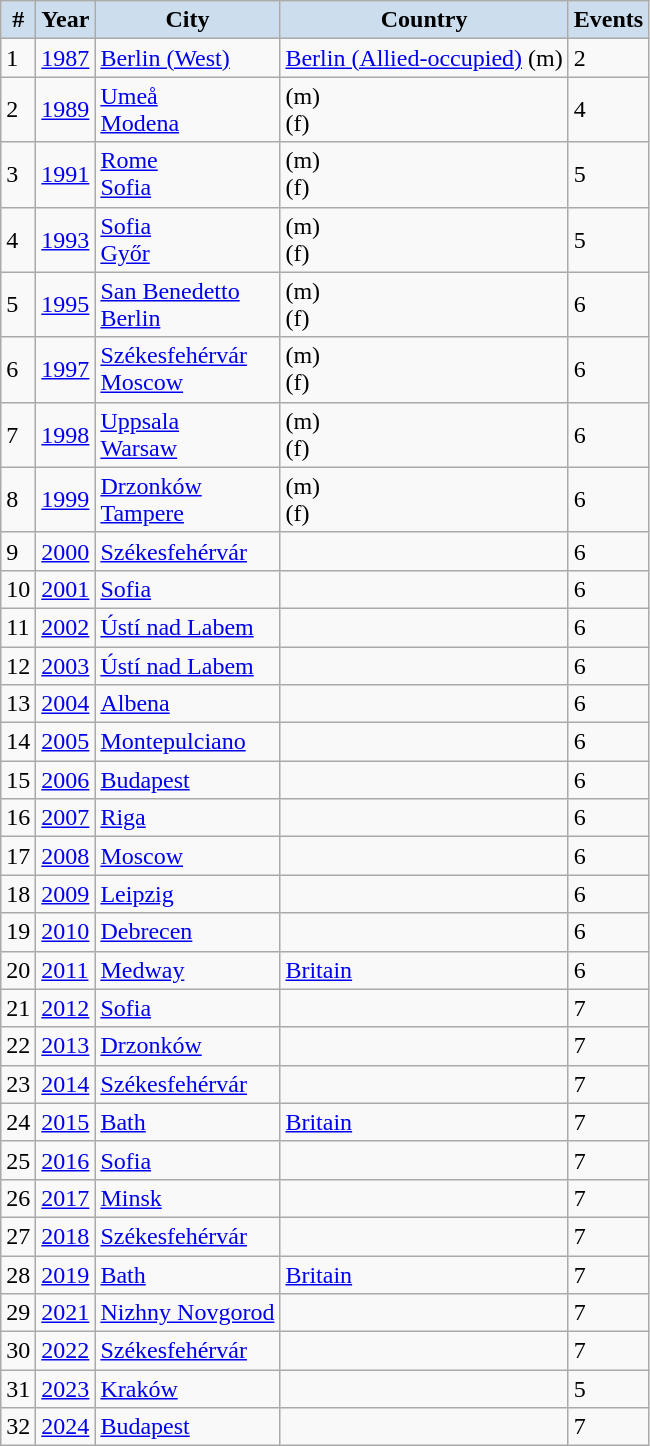<table class="wikitable" align="center">
<tr>
<th style="background-color: #CCDDEE;">#</th>
<th style="background-color: #CCDDEE;">Year</th>
<th style="background-color: #CCDDEE;">City</th>
<th style="background-color: #CCDDEE;">Country</th>
<th style="background-color: #CCDDEE;">Events</th>
</tr>
<tr>
<td>1</td>
<td><a href='#'>1987</a></td>
<td><a href='#'>Berlin (West)</a> <br></td>
<td> <a href='#'>Berlin (Allied-occupied)</a> (m)</td>
<td>2</td>
</tr>
<tr>
<td>2</td>
<td><a href='#'>1989</a></td>
<td><a href='#'>Umeå</a> <br> <a href='#'>Modena</a></td>
<td> (m) <br>  (f)</td>
<td>4</td>
</tr>
<tr>
<td>3</td>
<td><a href='#'>1991</a></td>
<td><a href='#'>Rome</a> <br> <a href='#'>Sofia</a></td>
<td> (m) <br>  (f)</td>
<td>5</td>
</tr>
<tr>
<td>4</td>
<td><a href='#'>1993</a></td>
<td><a href='#'>Sofia</a> <br> <a href='#'>Győr</a></td>
<td> (m) <br>  (f)</td>
<td>5</td>
</tr>
<tr>
<td>5</td>
<td><a href='#'>1995</a></td>
<td><a href='#'>San Benedetto</a> <br> <a href='#'>Berlin</a></td>
<td> (m) <br>  (f)</td>
<td>6</td>
</tr>
<tr>
<td>6</td>
<td><a href='#'>1997</a></td>
<td><a href='#'>Székesfehérvár</a> <br> <a href='#'>Moscow</a></td>
<td> (m) <br>  (f)</td>
<td>6</td>
</tr>
<tr>
<td>7</td>
<td><a href='#'>1998</a></td>
<td><a href='#'>Uppsala</a> <br> <a href='#'>Warsaw</a></td>
<td> (m) <br>  (f)</td>
<td>6</td>
</tr>
<tr>
<td>8</td>
<td><a href='#'>1999</a></td>
<td><a href='#'>Drzonków</a> <br> <a href='#'>Tampere</a></td>
<td> (m) <br>  (f)</td>
<td>6</td>
</tr>
<tr>
<td>9</td>
<td><a href='#'>2000</a></td>
<td><a href='#'>Székesfehérvár</a></td>
<td></td>
<td>6</td>
</tr>
<tr>
<td>10</td>
<td><a href='#'>2001</a></td>
<td><a href='#'>Sofia</a></td>
<td></td>
<td>6</td>
</tr>
<tr>
<td>11</td>
<td><a href='#'>2002</a></td>
<td><a href='#'>Ústí nad Labem</a></td>
<td></td>
<td>6</td>
</tr>
<tr>
<td>12</td>
<td><a href='#'>2003</a></td>
<td><a href='#'>Ústí nad Labem</a></td>
<td></td>
<td>6</td>
</tr>
<tr>
<td>13</td>
<td><a href='#'>2004</a></td>
<td><a href='#'>Albena</a></td>
<td></td>
<td>6</td>
</tr>
<tr>
<td>14</td>
<td><a href='#'>2005</a></td>
<td><a href='#'>Montepulciano</a></td>
<td></td>
<td>6</td>
</tr>
<tr>
<td>15</td>
<td><a href='#'>2006</a></td>
<td><a href='#'>Budapest</a></td>
<td></td>
<td>6</td>
</tr>
<tr>
<td>16</td>
<td><a href='#'>2007</a></td>
<td><a href='#'>Riga</a></td>
<td></td>
<td>6</td>
</tr>
<tr>
<td>17</td>
<td><a href='#'>2008</a></td>
<td><a href='#'>Moscow</a></td>
<td></td>
<td>6</td>
</tr>
<tr>
<td>18</td>
<td><a href='#'>2009</a></td>
<td><a href='#'>Leipzig</a></td>
<td></td>
<td>6</td>
</tr>
<tr>
<td>19</td>
<td><a href='#'>2010</a></td>
<td><a href='#'>Debrecen</a></td>
<td></td>
<td>6</td>
</tr>
<tr>
<td>20</td>
<td><a href='#'>2011</a></td>
<td><a href='#'>Medway</a></td>
<td> <a href='#'>Britain</a></td>
<td>6</td>
</tr>
<tr>
<td>21</td>
<td><a href='#'>2012</a></td>
<td><a href='#'>Sofia</a></td>
<td></td>
<td>7</td>
</tr>
<tr>
<td>22</td>
<td><a href='#'>2013</a></td>
<td><a href='#'>Drzonków</a></td>
<td></td>
<td>7</td>
</tr>
<tr>
<td>23</td>
<td><a href='#'>2014</a></td>
<td><a href='#'>Székesfehérvár</a></td>
<td></td>
<td>7</td>
</tr>
<tr>
<td>24</td>
<td><a href='#'>2015</a></td>
<td><a href='#'>Bath</a></td>
<td> <a href='#'>Britain</a></td>
<td>7</td>
</tr>
<tr>
<td>25</td>
<td><a href='#'>2016</a></td>
<td><a href='#'>Sofia</a></td>
<td></td>
<td>7</td>
</tr>
<tr>
<td>26</td>
<td><a href='#'>2017</a></td>
<td><a href='#'>Minsk</a></td>
<td></td>
<td>7</td>
</tr>
<tr>
<td>27</td>
<td><a href='#'>2018</a></td>
<td><a href='#'>Székesfehérvár</a></td>
<td></td>
<td>7</td>
</tr>
<tr>
<td>28</td>
<td><a href='#'>2019</a></td>
<td><a href='#'>Bath</a></td>
<td> <a href='#'>Britain</a></td>
<td>7</td>
</tr>
<tr>
<td>29</td>
<td><a href='#'>2021</a></td>
<td><a href='#'>Nizhny Novgorod</a></td>
<td></td>
<td>7</td>
</tr>
<tr>
<td>30</td>
<td><a href='#'>2022</a></td>
<td><a href='#'>Székesfehérvár</a></td>
<td></td>
<td>7</td>
</tr>
<tr>
<td>31</td>
<td><a href='#'>2023</a></td>
<td><a href='#'>Kraków</a></td>
<td></td>
<td>5</td>
</tr>
<tr>
<td>32</td>
<td><a href='#'>2024</a></td>
<td><a href='#'>Budapest</a></td>
<td></td>
<td>7</td>
</tr>
</table>
